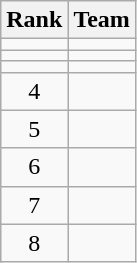<table class=wikitable style="text-align:center">
<tr>
<th>Rank</th>
<th>Team</th>
</tr>
<tr>
<td></td>
<td align=left></td>
</tr>
<tr>
<td></td>
<td align=left></td>
</tr>
<tr>
<td></td>
<td align=left></td>
</tr>
<tr>
<td>4</td>
<td align=left></td>
</tr>
<tr>
<td>5</td>
<td align=left></td>
</tr>
<tr>
<td>6</td>
<td align=left></td>
</tr>
<tr>
<td>7</td>
<td align=left></td>
</tr>
<tr>
<td>8</td>
<td align=left></td>
</tr>
</table>
